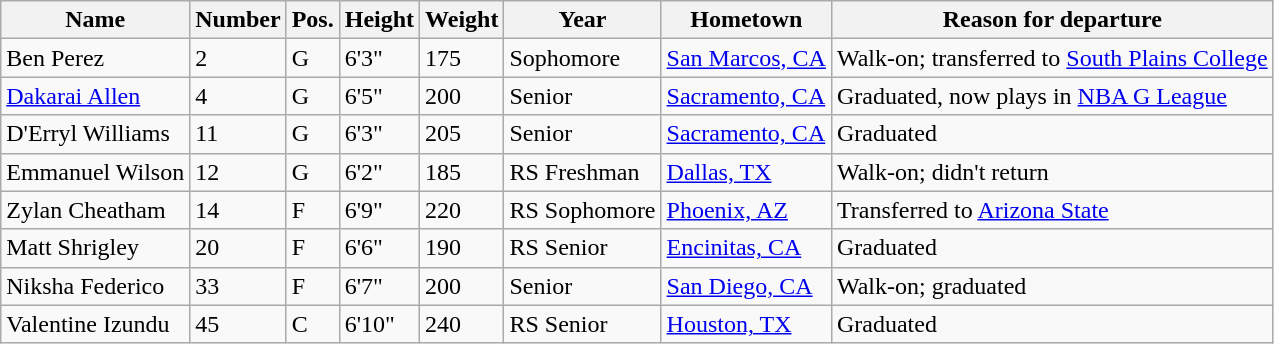<table class="wikitable sortable" border="1">
<tr>
<th>Name</th>
<th>Number</th>
<th>Pos.</th>
<th>Height</th>
<th>Weight</th>
<th>Year</th>
<th>Hometown</th>
<th class="unsortable">Reason for departure</th>
</tr>
<tr>
<td>Ben Perez</td>
<td>2</td>
<td>G</td>
<td>6'3"</td>
<td>175</td>
<td>Sophomore</td>
<td><a href='#'>San Marcos, CA</a></td>
<td>Walk-on; transferred to <a href='#'>South Plains College</a></td>
</tr>
<tr>
<td><a href='#'>Dakarai Allen</a></td>
<td>4</td>
<td>G</td>
<td>6'5"</td>
<td>200</td>
<td>Senior</td>
<td><a href='#'>Sacramento, CA</a></td>
<td>Graduated, now plays in <a href='#'>NBA G League</a></td>
</tr>
<tr>
<td>D'Erryl Williams</td>
<td>11</td>
<td>G</td>
<td>6'3"</td>
<td>205</td>
<td>Senior</td>
<td><a href='#'>Sacramento, CA</a></td>
<td>Graduated</td>
</tr>
<tr>
<td>Emmanuel Wilson</td>
<td>12</td>
<td>G</td>
<td>6'2"</td>
<td>185</td>
<td>RS Freshman</td>
<td><a href='#'>Dallas, TX</a></td>
<td>Walk-on; didn't return</td>
</tr>
<tr>
<td>Zylan Cheatham</td>
<td>14</td>
<td>F</td>
<td>6'9"</td>
<td>220</td>
<td>RS Sophomore</td>
<td><a href='#'>Phoenix, AZ</a></td>
<td>Transferred to <a href='#'>Arizona State</a></td>
</tr>
<tr>
<td>Matt Shrigley</td>
<td>20</td>
<td>F</td>
<td>6'6"</td>
<td>190</td>
<td>RS Senior</td>
<td><a href='#'>Encinitas, CA</a></td>
<td>Graduated</td>
</tr>
<tr>
<td>Niksha Federico</td>
<td>33</td>
<td>F</td>
<td>6'7"</td>
<td>200</td>
<td>Senior</td>
<td><a href='#'>San Diego, CA</a></td>
<td>Walk-on; graduated</td>
</tr>
<tr>
<td>Valentine Izundu</td>
<td>45</td>
<td>C</td>
<td>6'10"</td>
<td>240</td>
<td>RS Senior</td>
<td><a href='#'>Houston, TX</a></td>
<td>Graduated</td>
</tr>
</table>
